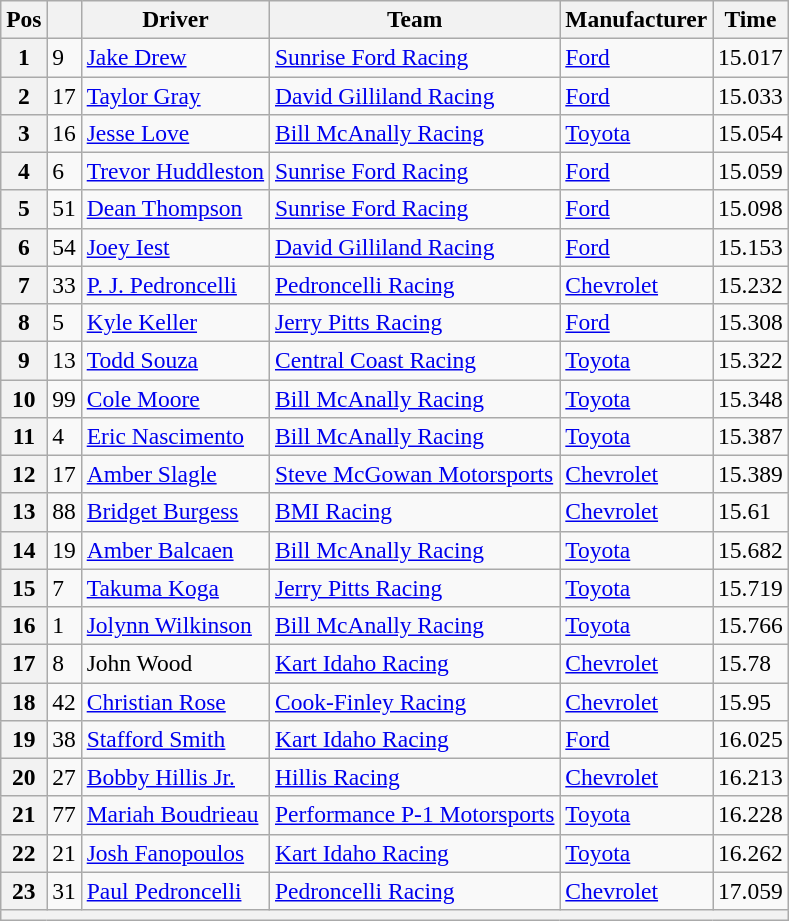<table class="wikitable" style="font-size:98%">
<tr>
<th>Pos</th>
<th></th>
<th>Driver</th>
<th>Team</th>
<th>Manufacturer</th>
<th>Time</th>
</tr>
<tr>
<th>1</th>
<td>9</td>
<td><a href='#'>Jake Drew</a></td>
<td><a href='#'>Sunrise Ford Racing</a></td>
<td><a href='#'>Ford</a></td>
<td>15.017</td>
</tr>
<tr>
<th>2</th>
<td>17</td>
<td><a href='#'>Taylor Gray</a></td>
<td><a href='#'>David Gilliland Racing</a></td>
<td><a href='#'>Ford</a></td>
<td>15.033</td>
</tr>
<tr>
<th>3</th>
<td>16</td>
<td><a href='#'>Jesse Love</a></td>
<td><a href='#'>Bill McAnally Racing</a></td>
<td><a href='#'>Toyota</a></td>
<td>15.054</td>
</tr>
<tr>
<th>4</th>
<td>6</td>
<td><a href='#'>Trevor Huddleston</a></td>
<td><a href='#'>Sunrise Ford Racing</a></td>
<td><a href='#'>Ford</a></td>
<td>15.059</td>
</tr>
<tr>
<th>5</th>
<td>51</td>
<td><a href='#'>Dean Thompson</a></td>
<td><a href='#'>Sunrise Ford Racing</a></td>
<td><a href='#'>Ford</a></td>
<td>15.098</td>
</tr>
<tr>
<th>6</th>
<td>54</td>
<td><a href='#'>Joey Iest</a></td>
<td><a href='#'>David Gilliland Racing</a></td>
<td><a href='#'>Ford</a></td>
<td>15.153</td>
</tr>
<tr>
<th>7</th>
<td>33</td>
<td><a href='#'>P. J. Pedroncelli</a></td>
<td><a href='#'>Pedroncelli Racing</a></td>
<td><a href='#'>Chevrolet</a></td>
<td>15.232</td>
</tr>
<tr>
<th>8</th>
<td>5</td>
<td><a href='#'>Kyle Keller</a></td>
<td><a href='#'>Jerry Pitts Racing</a></td>
<td><a href='#'>Ford</a></td>
<td>15.308</td>
</tr>
<tr>
<th>9</th>
<td>13</td>
<td><a href='#'>Todd Souza</a></td>
<td><a href='#'>Central Coast Racing</a></td>
<td><a href='#'>Toyota</a></td>
<td>15.322</td>
</tr>
<tr>
<th>10</th>
<td>99</td>
<td><a href='#'>Cole Moore</a></td>
<td><a href='#'>Bill McAnally Racing</a></td>
<td><a href='#'>Toyota</a></td>
<td>15.348</td>
</tr>
<tr>
<th>11</th>
<td>4</td>
<td><a href='#'>Eric Nascimento</a></td>
<td><a href='#'>Bill McAnally Racing</a></td>
<td><a href='#'>Toyota</a></td>
<td>15.387</td>
</tr>
<tr>
<th>12</th>
<td>17</td>
<td><a href='#'>Amber Slagle</a></td>
<td><a href='#'>Steve McGowan Motorsports</a></td>
<td><a href='#'>Chevrolet</a></td>
<td>15.389</td>
</tr>
<tr>
<th>13</th>
<td>88</td>
<td><a href='#'>Bridget Burgess</a></td>
<td><a href='#'>BMI Racing</a></td>
<td><a href='#'>Chevrolet</a></td>
<td>15.61</td>
</tr>
<tr>
<th>14</th>
<td>19</td>
<td><a href='#'>Amber Balcaen</a></td>
<td><a href='#'>Bill McAnally Racing</a></td>
<td><a href='#'>Toyota</a></td>
<td>15.682</td>
</tr>
<tr>
<th>15</th>
<td>7</td>
<td><a href='#'>Takuma Koga</a></td>
<td><a href='#'>Jerry Pitts Racing</a></td>
<td><a href='#'>Toyota</a></td>
<td>15.719</td>
</tr>
<tr>
<th>16</th>
<td>1</td>
<td><a href='#'>Jolynn Wilkinson</a></td>
<td><a href='#'>Bill McAnally Racing</a></td>
<td><a href='#'>Toyota</a></td>
<td>15.766</td>
</tr>
<tr>
<th>17</th>
<td>8</td>
<td>John Wood</td>
<td><a href='#'>Kart Idaho Racing</a></td>
<td><a href='#'>Chevrolet</a></td>
<td>15.78</td>
</tr>
<tr>
<th>18</th>
<td>42</td>
<td><a href='#'>Christian Rose</a></td>
<td><a href='#'>Cook-Finley Racing</a></td>
<td><a href='#'>Chevrolet</a></td>
<td>15.95</td>
</tr>
<tr>
<th>19</th>
<td>38</td>
<td><a href='#'>Stafford Smith</a></td>
<td><a href='#'>Kart Idaho Racing</a></td>
<td><a href='#'>Ford</a></td>
<td>16.025</td>
</tr>
<tr>
<th>20</th>
<td>27</td>
<td><a href='#'>Bobby Hillis Jr.</a></td>
<td><a href='#'>Hillis Racing</a></td>
<td><a href='#'>Chevrolet</a></td>
<td>16.213</td>
</tr>
<tr>
<th>21</th>
<td>77</td>
<td><a href='#'>Mariah Boudrieau</a></td>
<td><a href='#'>Performance P-1 Motorsports</a></td>
<td><a href='#'>Toyota</a></td>
<td>16.228</td>
</tr>
<tr>
<th>22</th>
<td>21</td>
<td><a href='#'>Josh Fanopoulos</a></td>
<td><a href='#'>Kart Idaho Racing</a></td>
<td><a href='#'>Toyota</a></td>
<td>16.262</td>
</tr>
<tr>
<th>23</th>
<td>31</td>
<td><a href='#'>Paul Pedroncelli</a></td>
<td><a href='#'>Pedroncelli Racing</a></td>
<td><a href='#'>Chevrolet</a></td>
<td>17.059</td>
</tr>
<tr>
<th colspan="6"></th>
</tr>
</table>
